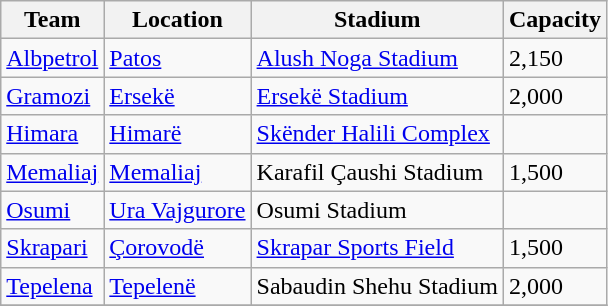<table class="wikitable sortable">
<tr>
<th>Team</th>
<th>Location</th>
<th>Stadium</th>
<th>Capacity</th>
</tr>
<tr>
<td><a href='#'>Albpetrol</a></td>
<td><a href='#'>Patos</a></td>
<td><a href='#'>Alush Noga Stadium</a></td>
<td>2,150</td>
</tr>
<tr>
<td><a href='#'>Gramozi</a></td>
<td><a href='#'>Ersekë</a></td>
<td><a href='#'>Ersekë Stadium</a></td>
<td>2,000</td>
</tr>
<tr>
<td><a href='#'>Himara</a></td>
<td><a href='#'>Himarë</a></td>
<td><a href='#'>Skënder Halili Complex</a></td>
<td></td>
</tr>
<tr>
<td><a href='#'>Memaliaj</a></td>
<td><a href='#'>Memaliaj</a></td>
<td>Karafil Çaushi Stadium</td>
<td>1,500</td>
</tr>
<tr>
<td><a href='#'>Osumi</a></td>
<td><a href='#'>Ura Vajgurore</a></td>
<td>Osumi Stadium</td>
<td></td>
</tr>
<tr>
<td><a href='#'>Skrapari</a></td>
<td><a href='#'>Çorovodë</a></td>
<td><a href='#'>Skrapar Sports Field</a></td>
<td>1,500</td>
</tr>
<tr>
<td><a href='#'>Tepelena</a></td>
<td><a href='#'>Tepelenë</a></td>
<td>Sabaudin Shehu Stadium</td>
<td>2,000</td>
</tr>
<tr>
</tr>
</table>
